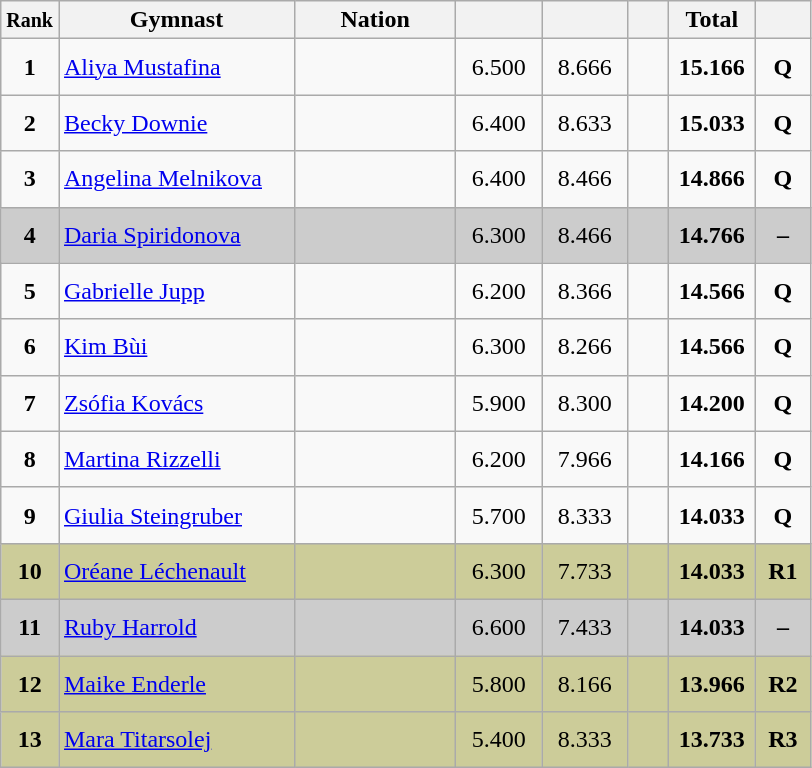<table class="wikitable sortable" style="text-align:center;">
<tr>
<th scope="col" style="width:15px;"><small>Rank</small></th>
<th scope="col" style="width:150px;">Gymnast</th>
<th scope="col" style="width:100px;">Nation</th>
<th scope="col" style="width:50px;"><small></small></th>
<th scope="col" style="width:50px;"><small></small></th>
<th scope="col" style="width:20px;"><small></small></th>
<th scope="col" style="width:50px;">Total</th>
<th scope="col" style="width:30px;"><small></small></th>
</tr>
<tr>
<td scope="row" style="text-align:center"><strong>1</strong></td>
<td style="height:30px; text-align:left;"><a href='#'>Aliya Mustafina</a></td>
<td style="text-align:left;"></td>
<td>6.500</td>
<td>8.666</td>
<td></td>
<td><strong>15.166</strong></td>
<td><strong>Q</strong></td>
</tr>
<tr>
<td scope="row" style="text-align:center"><strong>2</strong></td>
<td style="height:30px; text-align:left;"><a href='#'>Becky Downie</a></td>
<td style="text-align:left;"></td>
<td>6.400</td>
<td>8.633</td>
<td></td>
<td><strong>15.033</strong></td>
<td><strong>Q</strong></td>
</tr>
<tr>
<td scope="row" style="text-align:center"><strong>3</strong></td>
<td style="height:30px; text-align:left;"><a href='#'>Angelina Melnikova</a></td>
<td style="text-align:left;"></td>
<td>6.400</td>
<td>8.466</td>
<td></td>
<td><strong>14.866</strong></td>
<td><strong>Q</strong></td>
</tr>
<tr style="background:#cccccc;">
<td scope="row" style="text-align:center"><strong>4</strong></td>
<td style="height:30px; text-align:left;"><a href='#'>Daria Spiridonova</a></td>
<td style="text-align:left;"></td>
<td>6.300</td>
<td>8.466</td>
<td></td>
<td><strong>14.766</strong></td>
<td><strong>–</strong></td>
</tr>
<tr>
<td scope="row" style="text-align:center"><strong>5</strong></td>
<td style="height:30px; text-align:left;"><a href='#'>Gabrielle Jupp</a></td>
<td style="text-align:left;"></td>
<td>6.200</td>
<td>8.366</td>
<td></td>
<td><strong>14.566</strong></td>
<td><strong>Q</strong></td>
</tr>
<tr>
<td scope="row" style="text-align:center"><strong>6</strong></td>
<td style="height:30px; text-align:left;"><a href='#'>Kim Bùi</a></td>
<td style="text-align:left;"></td>
<td>6.300</td>
<td>8.266</td>
<td></td>
<td><strong>14.566</strong></td>
<td><strong>Q</strong></td>
</tr>
<tr>
<td scope="row" style="text-align:center"><strong>7</strong></td>
<td style="height:30px; text-align:left;"><a href='#'>Zsófia Kovács</a></td>
<td style="text-align:left;"></td>
<td>5.900</td>
<td>8.300</td>
<td></td>
<td><strong>14.200</strong></td>
<td><strong>Q</strong></td>
</tr>
<tr>
<td scope="row" style="text-align:center"><strong>8</strong></td>
<td style="height:30px; text-align:left;"><a href='#'>Martina Rizzelli</a></td>
<td style="text-align:left;"></td>
<td>6.200</td>
<td>7.966</td>
<td></td>
<td><strong>14.166</strong></td>
<td><strong>Q</strong></td>
</tr>
<tr>
<td scope="row" style="text-align:center"><strong>9</strong></td>
<td style="height:30px; text-align:left;"><a href='#'>Giulia Steingruber</a></td>
<td style="text-align:left;"></td>
<td>5.700</td>
<td>8.333</td>
<td></td>
<td><strong>14.033</strong></td>
<td><strong>Q</strong></td>
</tr>
<tr style="background:#cccc99;">
<td scope="row" style="text-align:center"><strong>10</strong></td>
<td style="height:30px; text-align:left;"><a href='#'>Oréane Léchenault</a></td>
<td style="text-align:left;"></td>
<td>6.300</td>
<td>7.733</td>
<td></td>
<td><strong>14.033</strong></td>
<td><strong>R1</strong></td>
</tr>
<tr style="background:#cccccc;">
<td scope="row" style="text-align:center"><strong>11</strong></td>
<td style="height:30px; text-align:left;"><a href='#'>Ruby Harrold</a></td>
<td style="text-align:left;"></td>
<td>6.600</td>
<td>7.433</td>
<td></td>
<td><strong>14.033</strong></td>
<td><strong>–</strong></td>
</tr>
<tr style="background:#cccc99;">
<td scope="row" style="text-align:center"><strong>12</strong></td>
<td style="height:30px; text-align:left;"><a href='#'>Maike Enderle</a></td>
<td style="text-align:left;"></td>
<td>5.800</td>
<td>8.166</td>
<td></td>
<td><strong>13.966</strong></td>
<td><strong>R2</strong></td>
</tr>
<tr style="background:#cccc99;">
<td scope="row" style="text-align:center"><strong>13</strong></td>
<td style="height:30px; text-align:left;"><a href='#'>Mara Titarsolej</a></td>
<td style="text-align:left;"></td>
<td>5.400</td>
<td>8.333</td>
<td></td>
<td><strong>13.733</strong></td>
<td><strong>R3</strong></td>
</tr>
</table>
